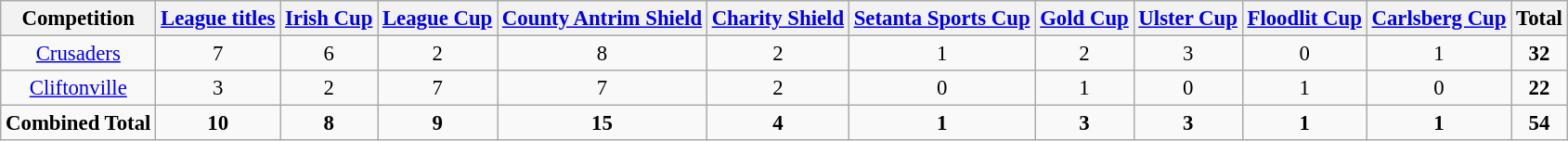<table class="wikitable" style="text-align:center;font-size:95%">
<tr>
<th>Competition</th>
<th><a href='#'>League titles</a></th>
<th><a href='#'>Irish Cup</a></th>
<th><a href='#'>League Cup</a></th>
<th><a href='#'>County Antrim Shield</a></th>
<th><a href='#'>Charity Shield</a></th>
<th><a href='#'>Setanta Sports Cup</a></th>
<th><a href='#'>Gold Cup</a></th>
<th><a href='#'>Ulster Cup</a></th>
<th><a href='#'>Floodlit Cup</a></th>
<th><a href='#'>Carlsberg Cup</a></th>
<th>Total</th>
</tr>
<tr>
<td><a href='#'>Crusaders</a></td>
<td>7</td>
<td>6</td>
<td>2</td>
<td>8</td>
<td>2</td>
<td>1</td>
<td>2</td>
<td>3</td>
<td>0</td>
<td>1</td>
<td><strong>32</strong></td>
</tr>
<tr>
<td><a href='#'>Cliftonville</a></td>
<td>3</td>
<td>2</td>
<td>7</td>
<td>7</td>
<td>2</td>
<td>0</td>
<td>1</td>
<td>0</td>
<td>1</td>
<td>0</td>
<td><strong>22</strong></td>
</tr>
<tr>
<td><strong>Combined Total</strong></td>
<td><strong>10</strong></td>
<td><strong>8</strong></td>
<td><strong>9</strong></td>
<td><strong>15</strong></td>
<td><strong>4</strong></td>
<td><strong>1</strong></td>
<td><strong>3</strong></td>
<td><strong>3</strong></td>
<td><strong>1</strong></td>
<td><strong>1</strong></td>
<td><strong>54</strong></td>
</tr>
</table>
